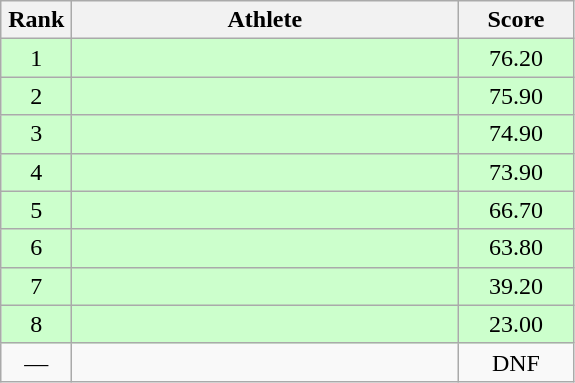<table class=wikitable style="text-align:center">
<tr>
<th width=40>Rank</th>
<th width=250>Athlete</th>
<th width=70>Score</th>
</tr>
<tr bgcolor="ccffcc">
<td>1</td>
<td align=left></td>
<td>76.20</td>
</tr>
<tr bgcolor="ccffcc">
<td>2</td>
<td align=left></td>
<td>75.90</td>
</tr>
<tr bgcolor="ccffcc">
<td>3</td>
<td align=left></td>
<td>74.90</td>
</tr>
<tr bgcolor="ccffcc">
<td>4</td>
<td align=left></td>
<td>73.90</td>
</tr>
<tr bgcolor="ccffcc">
<td>5</td>
<td align=left></td>
<td>66.70</td>
</tr>
<tr bgcolor="ccffcc">
<td>6</td>
<td align=left></td>
<td>63.80</td>
</tr>
<tr bgcolor="ccffcc">
<td>7</td>
<td align=left></td>
<td>39.20</td>
</tr>
<tr bgcolor="ccffcc">
<td>8</td>
<td align=left></td>
<td>23.00</td>
</tr>
<tr>
<td>—</td>
<td align=left></td>
<td>DNF</td>
</tr>
</table>
